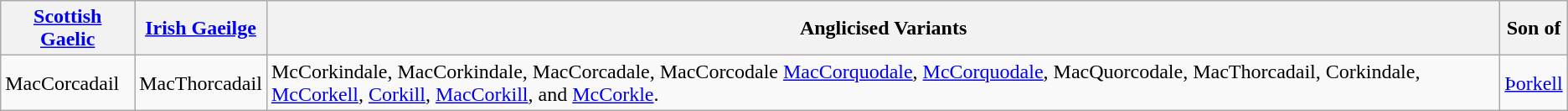<table class="wikitable">
<tr>
<th><a href='#'>Scottish Gaelic</a></th>
<th><a href='#'>Irish Gaeilge</a></th>
<th>Anglicised Variants</th>
<th>Son of</th>
</tr>
<tr>
<td>MacCorcadail</td>
<td>MacThorcadail</td>
<td>McCorkindale, MacCorkindale, MacCorcadale, MacCorcodale <a href='#'>MacCorquodale</a>, <a href='#'>McCorquodale</a>, MacQuorcodale, MacThorcadail, Corkindale, <a href='#'>McCorkell</a>, <a href='#'>Corkill</a>, <a href='#'>MacCorkill</a>, and <a href='#'>McCorkle</a>.</td>
<td><a href='#'>Þorkell</a></td>
</tr>
</table>
